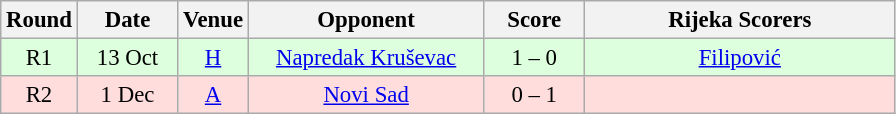<table class="wikitable sortable" style="text-align: center; font-size:95%;">
<tr>
<th width="30">Round</th>
<th width="60">Date</th>
<th width="20">Venue</th>
<th width="150">Opponent</th>
<th width="60">Score</th>
<th width="200">Rijeka Scorers</th>
</tr>
<tr bgcolor="#ddffdd">
<td>R1</td>
<td>13 Oct</td>
<td><a href='#'>H</a></td>
<td><a href='#'>Napredak Kruševac</a></td>
<td>1 – 0</td>
<td><a href='#'>Filipović</a></td>
</tr>
<tr bgcolor="#ffdddd">
<td>R2</td>
<td>1 Dec</td>
<td><a href='#'>A</a></td>
<td><a href='#'>Novi Sad</a></td>
<td>0 – 1</td>
<td></td>
</tr>
</table>
